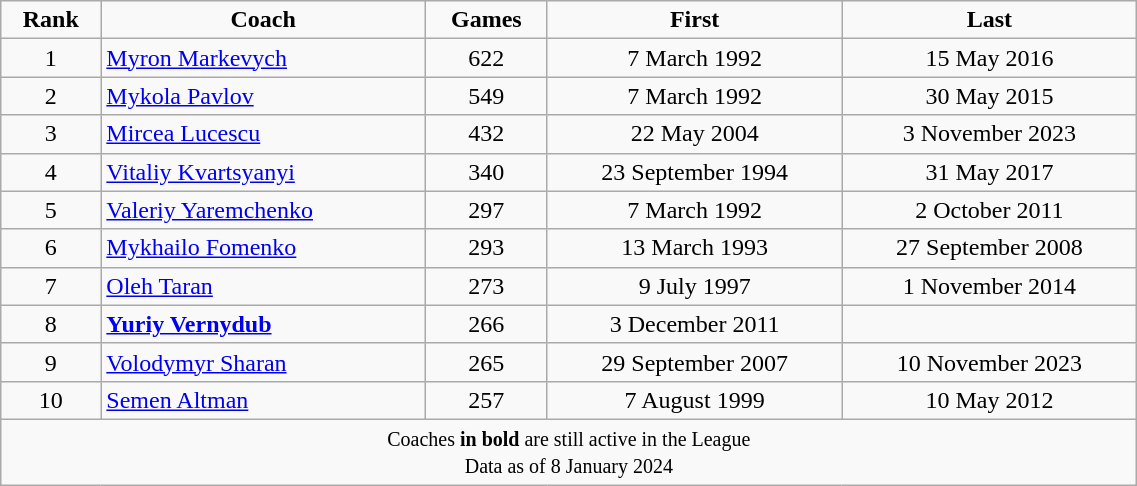<table class="wikitable" style="text-align:center;float:left;margin-left:1em;width:60%;">
<tr>
<td align="center"><strong>Rank</strong></td>
<td align="center"><strong>Coach</strong></td>
<td align="center"><strong>Games</strong></td>
<td align="center"><strong>First</strong></td>
<td align="center"><strong>Last</strong></td>
</tr>
<tr>
<td>1</td>
<td style="text-align:left;"> <a href='#'>Myron Markevych</a></td>
<td align="center">622</td>
<td align="center">7 March 1992</td>
<td align="center">15 May 2016</td>
</tr>
<tr>
<td>2</td>
<td style="text-align:left;"> <a href='#'>Mykola Pavlov</a></td>
<td align="center">549</td>
<td align="center">7 March 1992</td>
<td align="center">30 May 2015</td>
</tr>
<tr>
<td>3</td>
<td style="text-align:left;"> <a href='#'>Mircea Lucescu</a></td>
<td align="center">432</td>
<td align="center">22 May 2004</td>
<td align="center">3 November 2023</td>
</tr>
<tr>
<td>4</td>
<td style="text-align:left;"> <a href='#'>Vitaliy Kvartsyanyi</a></td>
<td align="center">340</td>
<td align="center">23 September 1994</td>
<td align="center">31 May 2017</td>
</tr>
<tr>
<td>5</td>
<td style="text-align:left;"> <a href='#'>Valeriy Yaremchenko</a></td>
<td align="center">297</td>
<td align="center">7 March 1992</td>
<td align="center">2 October 2011</td>
</tr>
<tr>
<td>6</td>
<td style="text-align:left;"> <a href='#'>Mykhailo Fomenko</a></td>
<td align="center">293</td>
<td align="center">13 March 1993</td>
<td align="center">27 September 2008</td>
</tr>
<tr>
<td>7</td>
<td style="text-align:left;"> <a href='#'>Oleh Taran</a></td>
<td align="center">273</td>
<td align="center">9 July 1997</td>
<td align="center">1 November 2014</td>
</tr>
<tr>
<td>8</td>
<td style="text-align:left;"> <strong><a href='#'>Yuriy Vernydub</a></strong></td>
<td align="center">266</td>
<td align="center">3 December 2011</td>
<td align="center"></td>
</tr>
<tr>
<td>9</td>
<td style="text-align:left;"> <a href='#'>Volodymyr Sharan</a></td>
<td align="center">265</td>
<td align="center">29 September 2007</td>
<td align="center">10 November 2023</td>
</tr>
<tr>
<td>10</td>
<td style="text-align:left;"> <a href='#'>Semen Altman</a></td>
<td align="center">257</td>
<td align="center">7 August 1999</td>
<td align="center">10 May 2012</td>
</tr>
<tr>
<td colspan="5"><small>Coaches <strong>in bold</strong> are still active in the League</small><br><small>Data as of 8 January 2024</small></td>
</tr>
</table>
